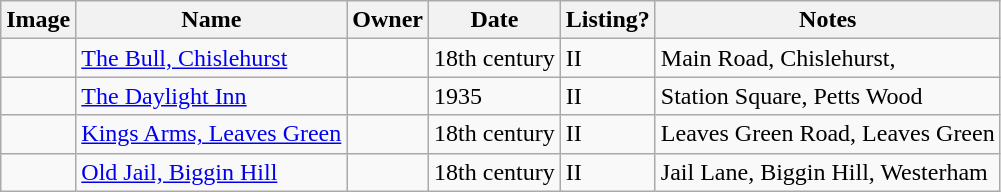<table class="wikitable sortable">
<tr>
<th>Image</th>
<th>Name</th>
<th>Owner</th>
<th>Date</th>
<th>Listing?</th>
<th>Notes</th>
</tr>
<tr>
<td></td>
<td><a href='#'>The Bull, Chislehurst</a></td>
<td></td>
<td>18th century</td>
<td>II</td>
<td>Main Road, Chislehurst,</td>
</tr>
<tr>
<td></td>
<td><a href='#'>The Daylight Inn</a></td>
<td></td>
<td>1935</td>
<td>II</td>
<td>Station Square, Petts Wood</td>
</tr>
<tr>
<td></td>
<td><a href='#'>Kings Arms, Leaves Green</a></td>
<td></td>
<td>18th century</td>
<td>II</td>
<td>Leaves Green Road, Leaves Green</td>
</tr>
<tr>
<td></td>
<td><a href='#'>Old Jail, Biggin Hill</a></td>
<td></td>
<td>18th century</td>
<td>II</td>
<td>Jail Lane, Biggin Hill, Westerham</td>
</tr>
</table>
